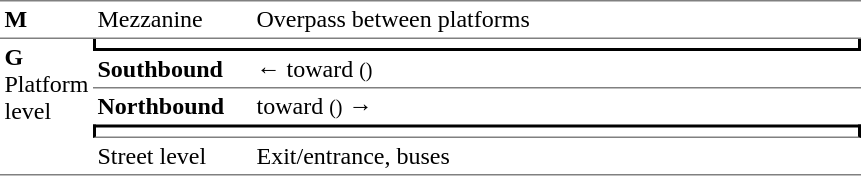<table border=0 cellspacing=0 cellpadding=3>
<tr>
<td style="border-top:solid 1px gray;border-bottom:solid 1px gray;" width=50><strong>M</strong></td>
<td style="border-top:solid 1px gray;border-bottom:solid 1px gray;" width=100>Mezzanine</td>
<td style="border-top:solid 1px gray;border-bottom:solid 1px gray;" width=400>Overpass between platforms</td>
</tr>
<tr>
<td style="border-bottom:solid 1px gray;" rowspan=5 valign=top><strong>G</strong><br>Platform level</td>
<td style="border-right:solid 2px black;border-left:solid 2px black;border-bottom:solid 2px black;text-align:center;" colspan=2></td>
</tr>
<tr>
<td><span><strong>Southbound</strong></span></td>
<td>←  toward  <small>()</small><br></td>
</tr>
<tr>
<td style="border-top:solid 1px gray;"><span><strong>Northbound</strong></span></td>
<td style="border-top:solid 1px gray;">  toward  <small>()</small> →</td>
</tr>
<tr>
<td style="border-bottom:solid 1px gray;border-right:solid 2px black;border-left:solid 2px black;border-top:solid 2px black;text-align:center;" colspan=2></td>
</tr>
<tr>
<td style="border-bottom:solid 1px gray;" width=100>Street level</td>
<td style="border-bottom:solid 1px gray;" width=400>Exit/entrance, buses<br></td>
</tr>
</table>
